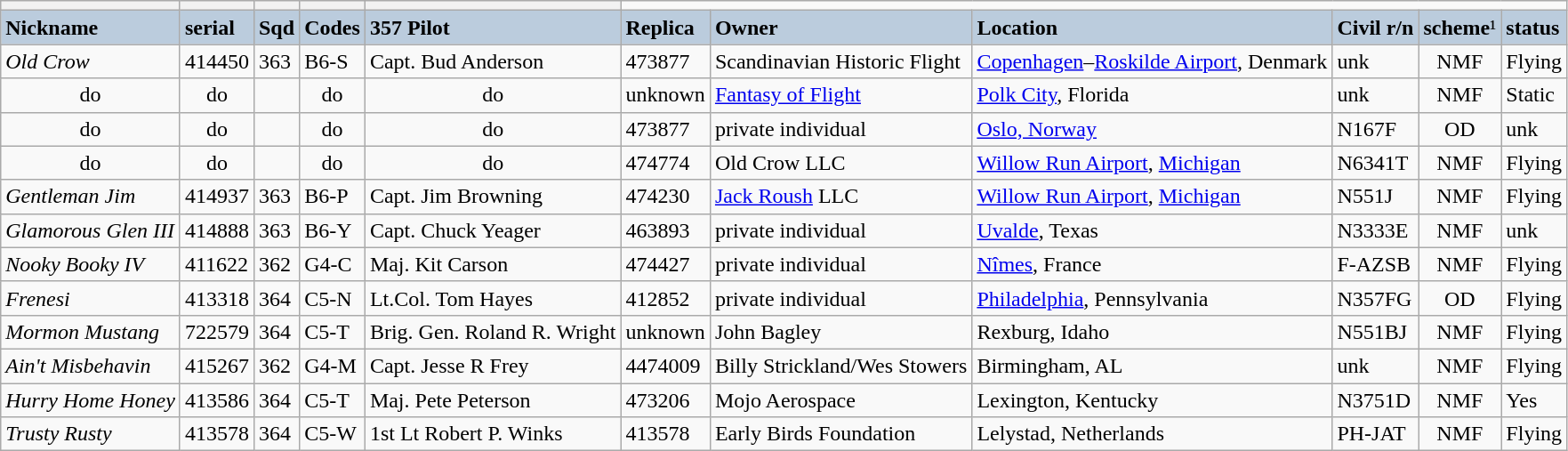<table class="wikitable">
<tr>
<th></th>
<th></th>
<th></th>
<th></th>
<th></th>
</tr>
<tr style="background: #bbccdd;">
<td><strong>Nickname</strong></td>
<td><strong>serial</strong></td>
<td><strong>Sqd</strong></td>
<td><strong>Codes</strong></td>
<td><strong>357 Pilot</strong></td>
<td><strong>Replica</strong></td>
<td><strong>Owner</strong></td>
<td><strong>Location</strong></td>
<td><strong>Civil r/n</strong></td>
<td><strong>scheme</strong>¹</td>
<td><strong>status</strong></td>
</tr>
<tr>
<td><em>Old Crow</em></td>
<td>414450</td>
<td>363</td>
<td>B6-S</td>
<td>Capt. Bud Anderson</td>
<td>473877</td>
<td>Scandinavian Historic Flight</td>
<td><a href='#'>Copenhagen</a>–<a href='#'>Roskilde Airport</a>, Denmark</td>
<td>unk</td>
<td align=center>NMF</td>
<td>Flying</td>
</tr>
<tr>
<td align=center>do</td>
<td align=center>do</td>
<td></td>
<td align=center>do</td>
<td align=center>do</td>
<td>unknown</td>
<td><a href='#'>Fantasy of Flight</a></td>
<td><a href='#'>Polk City</a>, Florida</td>
<td>unk</td>
<td align=center>NMF</td>
<td>Static</td>
</tr>
<tr>
<td align=center>do</td>
<td align=center>do</td>
<td></td>
<td align=center>do</td>
<td align=center>do</td>
<td>473877</td>
<td>private individual</td>
<td><a href='#'>Oslo, Norway</a></td>
<td>N167F</td>
<td align=center>OD</td>
<td>unk</td>
</tr>
<tr>
<td align=center>do</td>
<td align=center>do</td>
<td></td>
<td align=center>do</td>
<td align=center>do</td>
<td>474774</td>
<td>Old Crow LLC</td>
<td><a href='#'>Willow Run Airport</a>, <a href='#'>Michigan</a></td>
<td>N6341T</td>
<td align=center>NMF</td>
<td>Flying</td>
</tr>
<tr>
<td><em>Gentleman Jim</em></td>
<td>414937</td>
<td>363</td>
<td>B6-P</td>
<td>Capt. Jim Browning</td>
<td>474230</td>
<td><a href='#'>Jack Roush</a> LLC</td>
<td><a href='#'>Willow Run Airport</a>, <a href='#'>Michigan</a></td>
<td>N551J</td>
<td align=center>NMF</td>
<td>Flying</td>
</tr>
<tr>
<td><em>Glamorous Glen III</em></td>
<td>414888</td>
<td>363</td>
<td>B6-Y</td>
<td>Capt. Chuck Yeager</td>
<td>463893</td>
<td>private individual</td>
<td><a href='#'>Uvalde</a>, Texas</td>
<td>N3333E</td>
<td align=center>NMF</td>
<td>unk</td>
</tr>
<tr>
<td><em>Nooky Booky IV</em></td>
<td>411622</td>
<td>362</td>
<td>G4-C</td>
<td>Maj. Kit Carson</td>
<td>474427</td>
<td>private individual</td>
<td><a href='#'>Nîmes</a>, France</td>
<td>F-AZSB</td>
<td align=center>NMF</td>
<td>Flying</td>
</tr>
<tr>
<td><em>Frenesi</em></td>
<td>413318</td>
<td>364</td>
<td>C5-N</td>
<td>Lt.Col. Tom Hayes</td>
<td>412852</td>
<td>private individual</td>
<td><a href='#'>Philadelphia</a>, Pennsylvania</td>
<td>N357FG</td>
<td align=center>OD</td>
<td>Flying</td>
</tr>
<tr>
<td><em>Mormon Mustang</em></td>
<td>722579</td>
<td>364</td>
<td>C5-T</td>
<td>Brig. Gen. Roland R. Wright</td>
<td>unknown</td>
<td>John Bagley</td>
<td>Rexburg, Idaho</td>
<td>N551BJ</td>
<td align=center>NMF</td>
<td>Flying</td>
</tr>
<tr>
<td><em>Ain't Misbehavin</em></td>
<td>415267</td>
<td>362</td>
<td>G4-M</td>
<td>Capt. Jesse R Frey</td>
<td>4474009</td>
<td>Billy Strickland/Wes Stowers</td>
<td>Birmingham, AL</td>
<td>unk</td>
<td align=center>NMF</td>
<td>Flying</td>
</tr>
<tr>
<td><em>Hurry Home Honey</em></td>
<td>413586</td>
<td>364</td>
<td>C5-T</td>
<td>Maj. Pete Peterson</td>
<td>473206</td>
<td>Mojo Aerospace</td>
<td>Lexington, Kentucky</td>
<td>N3751D</td>
<td align=center>NMF</td>
<td>Yes</td>
</tr>
<tr>
<td><em>Trusty Rusty</em></td>
<td>413578</td>
<td>364</td>
<td>C5-W</td>
<td>1st Lt Robert P. Winks</td>
<td>413578</td>
<td>Early Birds Foundation</td>
<td>Lelystad, Netherlands</td>
<td>PH-JAT</td>
<td align=center>NMF</td>
<td>Flying</td>
</tr>
</table>
